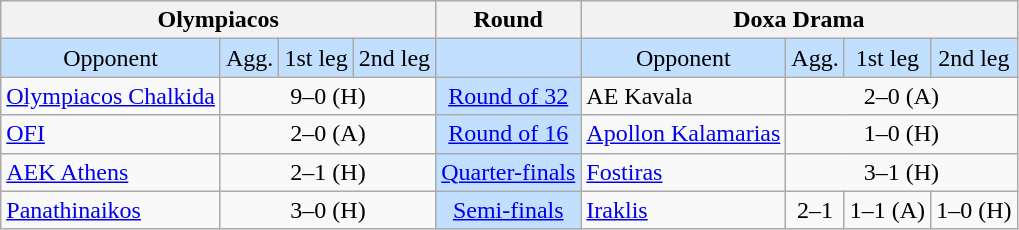<table class="wikitable" style="text-align:center">
<tr>
<th colspan="4">Olympiacos</th>
<th>Round</th>
<th colspan="4">Doxa Drama</th>
</tr>
<tr style="background:#C1E0FF">
<td>Opponent</td>
<td>Agg.</td>
<td>1st leg</td>
<td>2nd leg</td>
<td></td>
<td>Opponent</td>
<td>Agg.</td>
<td>1st leg</td>
<td>2nd leg</td>
</tr>
<tr>
<td style="text-align:left"><a href='#'>Olympiacos Chalkida</a></td>
<td colspan=3>9–0 (H)</td>
<td style="background:#C1E0FF"><a href='#'>Round of 32</a></td>
<td style="text-align:left">AE Kavala</td>
<td colspan=3>2–0 (A)</td>
</tr>
<tr>
<td style="text-align:left"><a href='#'>OFI</a></td>
<td colspan=3>2–0 (A)</td>
<td style="background:#C1E0FF"><a href='#'>Round of 16</a></td>
<td style="text-align:left"><a href='#'>Apollon Kalamarias</a></td>
<td colspan=3>1–0 (H)</td>
</tr>
<tr>
<td style="text-align:left"><a href='#'>AEK Athens</a></td>
<td colspan=3>2–1 (H)</td>
<td style="background:#C1E0FF"><a href='#'>Quarter-finals</a></td>
<td style="text-align:left"><a href='#'>Fostiras</a></td>
<td colspan=3>3–1 (H)</td>
</tr>
<tr>
<td style="text-align:left"><a href='#'>Panathinaikos</a></td>
<td colspan=3>3–0 (H)</td>
<td style="background:#C1E0FF"><a href='#'>Semi-finals</a></td>
<td style="text-align:left"><a href='#'>Iraklis</a></td>
<td>2–1</td>
<td>1–1  (A)</td>
<td>1–0 (H)</td>
</tr>
</table>
